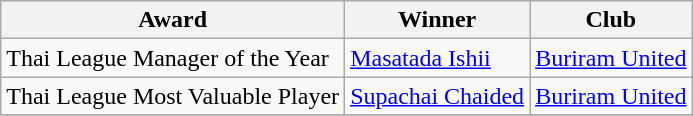<table class="wikitable">
<tr>
<th>Award</th>
<th>Winner</th>
<th>Club</th>
</tr>
<tr>
<td>Thai League Manager of the Year</td>
<td> <a href='#'>Masatada Ishii</a></td>
<td><a href='#'>Buriram United</a></td>
</tr>
<tr>
<td>Thai League Most Valuable Player</td>
<td> <a href='#'>Supachai Chaided</a></td>
<td><a href='#'>Buriram United</a></td>
</tr>
<tr>
</tr>
</table>
